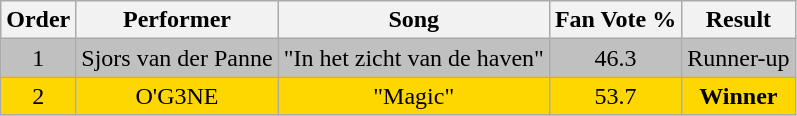<table class="wikitable" style="text-align: center; width: auto;">
<tr>
<th>Order</th>
<th>Performer</th>
<th>Song</th>
<th>Fan Vote %</th>
<th>Result</th>
</tr>
<tr style="background:silver;">
<td>1</td>
<td>Sjors van der Panne</td>
<td>"In het zicht van de haven"</td>
<td>46.3</td>
<td>Runner-up</td>
</tr>
<tr style="background:gold;">
<td>2</td>
<td>O'G3NE</td>
<td>"Magic"</td>
<td>53.7</td>
<td><strong>Winner</strong></td>
</tr>
</table>
